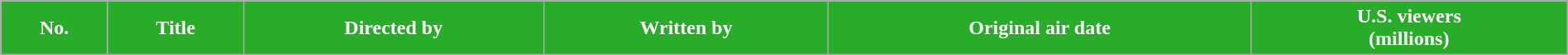<table class="wikitable plainrowheaders" style="width:100%;">
<tr style="color:white">
<th style="background-color: #29AC29;">No.</th>
<th style="background-color: #29AC29;">Title</th>
<th style="background-color: #29AC29;">Directed by</th>
<th style="background-color: #29AC29;">Written by</th>
<th style="background-color: #29AC29;">Original air date</th>
<th style="background-color: #29AC29;">U.S. viewers<br>(millions)<br>






</th>
</tr>
</table>
